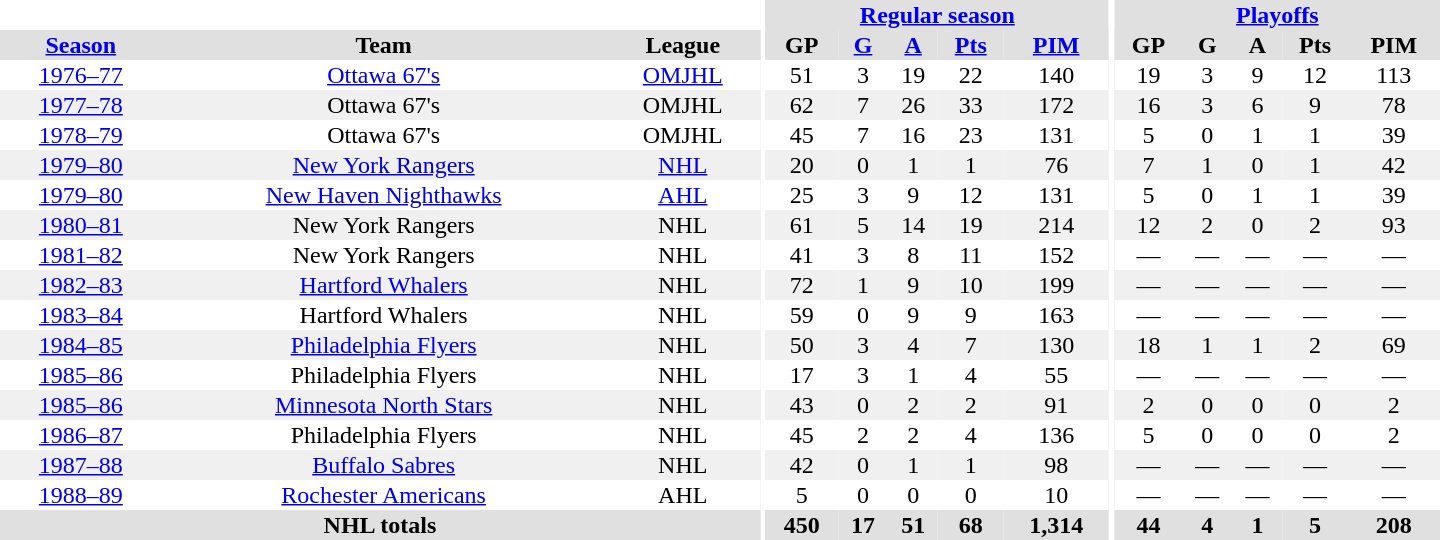<table border="0" cellpadding="1" cellspacing="0" style="text-align:center; width:60em">
<tr bgcolor="#e0e0e0">
<th colspan="3" bgcolor="#ffffff"></th>
<th rowspan="99" bgcolor="#ffffff"></th>
<th colspan="5"><a href='#'>Regular season</a></th>
<th rowspan="99" bgcolor="#ffffff"></th>
<th colspan="5"><a href='#'>Playoffs</a></th>
</tr>
<tr bgcolor="#e0e0e0">
<th><a href='#'>Season</a></th>
<th>Team</th>
<th>League</th>
<th>GP</th>
<th><a href='#'>G</a></th>
<th><a href='#'>A</a></th>
<th><a href='#'>Pts</a></th>
<th><a href='#'>PIM</a></th>
<th>GP</th>
<th>G</th>
<th>A</th>
<th>Pts</th>
<th>PIM</th>
</tr>
<tr>
<td><a href='#'>1976–77</a></td>
<td><a href='#'>Ottawa 67's</a></td>
<td><a href='#'>OMJHL</a></td>
<td>51</td>
<td>3</td>
<td>19</td>
<td>22</td>
<td>140</td>
<td>19</td>
<td>3</td>
<td>9</td>
<td>12</td>
<td>113</td>
</tr>
<tr bgcolor="#f0f0f0">
<td><a href='#'>1977–78</a></td>
<td>Ottawa 67's</td>
<td>OMJHL</td>
<td>62</td>
<td>7</td>
<td>26</td>
<td>33</td>
<td>172</td>
<td>16</td>
<td>3</td>
<td>6</td>
<td>9</td>
<td>78</td>
</tr>
<tr>
<td><a href='#'>1978–79</a></td>
<td>Ottawa 67's</td>
<td>OMJHL</td>
<td>45</td>
<td>7</td>
<td>16</td>
<td>23</td>
<td>131</td>
<td>5</td>
<td>0</td>
<td>1</td>
<td>1</td>
<td>39</td>
</tr>
<tr bgcolor="#f0f0f0">
<td><a href='#'>1979–80</a></td>
<td><a href='#'>New York Rangers</a></td>
<td><a href='#'>NHL</a></td>
<td>20</td>
<td>0</td>
<td>1</td>
<td>1</td>
<td>76</td>
<td>7</td>
<td>1</td>
<td>0</td>
<td>1</td>
<td>42</td>
</tr>
<tr>
<td><a href='#'>1979–80</a></td>
<td><a href='#'>New Haven Nighthawks</a></td>
<td><a href='#'>AHL</a></td>
<td>25</td>
<td>3</td>
<td>9</td>
<td>12</td>
<td>131</td>
<td>5</td>
<td>0</td>
<td>1</td>
<td>1</td>
<td>39</td>
</tr>
<tr bgcolor="#f0f0f0">
<td><a href='#'>1980–81</a></td>
<td>New York Rangers</td>
<td>NHL</td>
<td>61</td>
<td>5</td>
<td>14</td>
<td>19</td>
<td>214</td>
<td>12</td>
<td>2</td>
<td>0</td>
<td>2</td>
<td>93</td>
</tr>
<tr>
<td><a href='#'>1981–82</a></td>
<td>New York Rangers</td>
<td>NHL</td>
<td>41</td>
<td>3</td>
<td>8</td>
<td>11</td>
<td>152</td>
<td>—</td>
<td>—</td>
<td>—</td>
<td>—</td>
<td>—</td>
</tr>
<tr bgcolor="#f0f0f0">
<td><a href='#'>1982–83</a></td>
<td><a href='#'>Hartford Whalers</a></td>
<td>NHL</td>
<td>72</td>
<td>1</td>
<td>9</td>
<td>10</td>
<td>199</td>
<td>—</td>
<td>—</td>
<td>—</td>
<td>—</td>
<td>—</td>
</tr>
<tr>
<td><a href='#'>1983–84</a></td>
<td>Hartford Whalers</td>
<td>NHL</td>
<td>59</td>
<td>0</td>
<td>9</td>
<td>9</td>
<td>163</td>
<td>—</td>
<td>—</td>
<td>—</td>
<td>—</td>
<td>—</td>
</tr>
<tr bgcolor="#f0f0f0">
<td><a href='#'>1984–85</a></td>
<td><a href='#'>Philadelphia Flyers</a></td>
<td>NHL</td>
<td>50</td>
<td>3</td>
<td>4</td>
<td>7</td>
<td>130</td>
<td>18</td>
<td>1</td>
<td>1</td>
<td>2</td>
<td>69</td>
</tr>
<tr>
<td><a href='#'>1985–86</a></td>
<td>Philadelphia Flyers</td>
<td>NHL</td>
<td>17</td>
<td>3</td>
<td>1</td>
<td>4</td>
<td>55</td>
<td>—</td>
<td>—</td>
<td>—</td>
<td>—</td>
<td>—</td>
</tr>
<tr bgcolor="#f0f0f0">
<td><a href='#'>1985–86</a></td>
<td><a href='#'>Minnesota North Stars</a></td>
<td>NHL</td>
<td>43</td>
<td>0</td>
<td>2</td>
<td>2</td>
<td>91</td>
<td>2</td>
<td>0</td>
<td>0</td>
<td>0</td>
<td>2</td>
</tr>
<tr>
<td><a href='#'>1986–87</a></td>
<td>Philadelphia Flyers</td>
<td>NHL</td>
<td>45</td>
<td>2</td>
<td>2</td>
<td>4</td>
<td>136</td>
<td>5</td>
<td>0</td>
<td>0</td>
<td>0</td>
<td>2</td>
</tr>
<tr bgcolor="#f0f0f0">
<td><a href='#'>1987–88</a></td>
<td><a href='#'>Buffalo Sabres</a></td>
<td>NHL</td>
<td>42</td>
<td>0</td>
<td>1</td>
<td>1</td>
<td>98</td>
<td>—</td>
<td>—</td>
<td>—</td>
<td>—</td>
<td>—</td>
</tr>
<tr>
<td><a href='#'>1988–89</a></td>
<td><a href='#'>Rochester Americans</a></td>
<td>AHL</td>
<td>5</td>
<td>0</td>
<td>0</td>
<td>0</td>
<td>10</td>
<td>—</td>
<td>—</td>
<td>—</td>
<td>—</td>
<td>—</td>
</tr>
<tr>
</tr>
<tr ALIGN="center" bgcolor="#e0e0e0">
<th colspan="3">NHL totals</th>
<th ALIGN="center">450</th>
<th ALIGN="center">17</th>
<th ALIGN="center">51</th>
<th ALIGN="center">68</th>
<th ALIGN="center">1,314</th>
<th ALIGN="center">44</th>
<th ALIGN="center">4</th>
<th ALIGN="center">1</th>
<th ALIGN="center">5</th>
<th ALIGN="center">208</th>
</tr>
</table>
